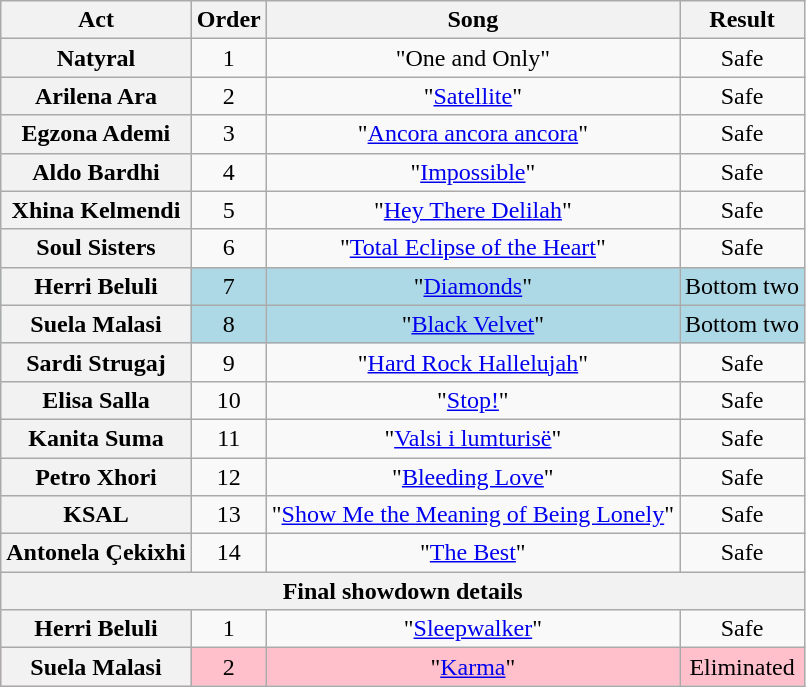<table class="wikitable plainrowheaders" style="text-align:center;">
<tr>
<th scope="col">Act</th>
<th scope="col">Order</th>
<th scope="col">Song</th>
<th scope="col">Result</th>
</tr>
<tr>
<th scope="row">Natyral</th>
<td>1</td>
<td>"One and Only"</td>
<td>Safe</td>
</tr>
<tr>
<th scope="row">Arilena Ara</th>
<td>2</td>
<td>"<a href='#'>Satellite</a>"</td>
<td>Safe</td>
</tr>
<tr>
<th scope="row">Egzona Ademi</th>
<td>3</td>
<td>"<a href='#'>Ancora ancora ancora</a>"</td>
<td>Safe</td>
</tr>
<tr>
<th scope="row">Aldo Bardhi</th>
<td>4</td>
<td>"<a href='#'>Impossible</a>"</td>
<td>Safe</td>
</tr>
<tr>
<th scope="row">Xhina Kelmendi</th>
<td>5</td>
<td>"<a href='#'>Hey There Delilah</a>"</td>
<td>Safe</td>
</tr>
<tr>
<th scope="row">Soul Sisters</th>
<td>6</td>
<td>"<a href='#'>Total Eclipse of the Heart</a>"</td>
<td>Safe</td>
</tr>
<tr style="background:lightblue;">
<th scope="row">Herri Beluli</th>
<td>7</td>
<td>"<a href='#'>Diamonds</a>"</td>
<td>Bottom two</td>
</tr>
<tr style="background:lightblue;">
<th scope="row">Suela Malasi</th>
<td>8</td>
<td>"<a href='#'>Black Velvet</a>"</td>
<td>Bottom two</td>
</tr>
<tr>
<th scope="row">Sardi Strugaj</th>
<td>9</td>
<td>"<a href='#'>Hard Rock Hallelujah</a>"</td>
<td>Safe</td>
</tr>
<tr>
<th scope="row">Elisa Salla</th>
<td>10</td>
<td>"<a href='#'>Stop!</a>"</td>
<td>Safe</td>
</tr>
<tr>
<th scope="row">Kanita Suma</th>
<td>11</td>
<td>"<a href='#'>Valsi i lumturisë</a>"</td>
<td>Safe</td>
</tr>
<tr>
<th scope="row">Petro Xhori</th>
<td>12</td>
<td>"<a href='#'>Bleeding Love</a>"</td>
<td>Safe</td>
</tr>
<tr>
<th scope="row">KSAL</th>
<td>13</td>
<td>"<a href='#'>Show Me the Meaning of Being Lonely</a>"</td>
<td>Safe</td>
</tr>
<tr>
<th scope="row">Antonela Çekixhi</th>
<td>14</td>
<td>"<a href='#'>The Best</a>"</td>
<td>Safe</td>
</tr>
<tr>
<th colspan="5">Final showdown details</th>
</tr>
<tr>
<th scope="row">Herri Beluli</th>
<td>1</td>
<td>"<a href='#'>Sleepwalker</a>"</td>
<td>Safe</td>
</tr>
<tr style="background:pink;">
<th scope="row">Suela Malasi</th>
<td>2</td>
<td>"<a href='#'>Karma</a>"</td>
<td>Eliminated</td>
</tr>
</table>
